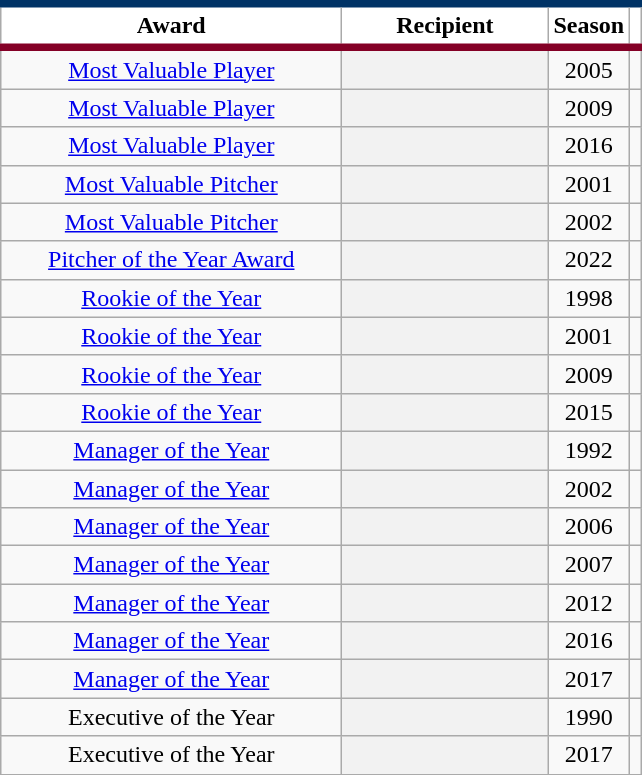<table class="wikitable sortable plainrowheaders" style="text-align:center">
<tr>
<th scope="col" style="background-color:#ffffff; border-top:#003366 5px solid; border-bottom:#840026 5px solid; color:#000000" width="220px">Award</th>
<th scope="col" style="background-color:#ffffff; border-top:#003366 5px solid; border-bottom:#840026 5px solid; color:#000000" width="130px">Recipient</th>
<th scope="col" style="background-color:#ffffff; border-top:#003366 5px solid; border-bottom:#840026 5px solid; color:#000000">Season</th>
<th class="unsortable" scope="col" style="background-color:#ffffff; border-top:#003366 5px solid; border-bottom:#840026 5px solid; color:#000000"></th>
</tr>
<tr>
<td><a href='#'>Most Valuable Player</a></td>
<th scope="row" style="text-align:center"></th>
<td>2005</td>
<td></td>
</tr>
<tr>
<td><a href='#'>Most Valuable Player</a></td>
<th scope="row" style="text-align:center"></th>
<td>2009</td>
<td></td>
</tr>
<tr>
<td><a href='#'>Most Valuable Player</a></td>
<th scope="row" style="text-align:center"></th>
<td>2016</td>
<td></td>
</tr>
<tr>
<td><a href='#'>Most Valuable Pitcher</a></td>
<th scope="row" style="text-align:center"></th>
<td>2001</td>
<td></td>
</tr>
<tr>
<td><a href='#'>Most Valuable Pitcher</a></td>
<th scope="row" style="text-align:center"></th>
<td>2002</td>
<td></td>
</tr>
<tr>
<td><a href='#'>Pitcher of the Year Award</a></td>
<th scope="row" style="text-align:center"></th>
<td>2022</td>
<td></td>
</tr>
<tr>
<td><a href='#'>Rookie of the Year</a></td>
<th scope="row" style="text-align:center"></th>
<td>1998</td>
<td></td>
</tr>
<tr>
<td><a href='#'>Rookie of the Year</a></td>
<th scope="row" style="text-align:center"></th>
<td>2001</td>
<td></td>
</tr>
<tr>
<td><a href='#'>Rookie of the Year</a></td>
<th scope="row" style="text-align:center"></th>
<td>2009</td>
<td></td>
</tr>
<tr>
<td><a href='#'>Rookie of the Year</a></td>
<th scope="row" style="text-align:center"></th>
<td>2015</td>
<td></td>
</tr>
<tr>
<td><a href='#'>Manager of the Year</a></td>
<th scope="row" style="text-align:center"></th>
<td>1992</td>
<td></td>
</tr>
<tr>
<td><a href='#'>Manager of the Year</a></td>
<th scope="row" style="text-align:center"></th>
<td>2002</td>
<td></td>
</tr>
<tr>
<td><a href='#'>Manager of the Year</a></td>
<th scope="row" style="text-align:center"></th>
<td>2006</td>
<td></td>
</tr>
<tr>
<td><a href='#'>Manager of the Year</a></td>
<th scope="row" style="text-align:center"></th>
<td>2007</td>
<td></td>
</tr>
<tr>
<td><a href='#'>Manager of the Year</a></td>
<th scope="row" style="text-align:center"></th>
<td>2012</td>
<td></td>
</tr>
<tr>
<td><a href='#'>Manager of the Year</a></td>
<th scope="row" style="text-align:center"></th>
<td>2016</td>
<td></td>
</tr>
<tr>
<td><a href='#'>Manager of the Year</a></td>
<th scope="row" style="text-align:center"></th>
<td>2017</td>
<td></td>
</tr>
<tr>
<td>Executive of the Year</td>
<th scope="row" style="text-align:center"></th>
<td>1990</td>
<td></td>
</tr>
<tr>
<td>Executive of the Year</td>
<th scope="row" style="text-align:center"></th>
<td>2017</td>
<td></td>
</tr>
</table>
